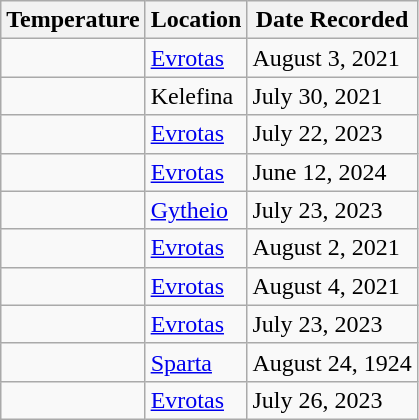<table class="wikitable sortable" border="1">
<tr>
<th>Temperature</th>
<th>Location</th>
<th>Date Recorded</th>
</tr>
<tr>
<td> </td>
<td><a href='#'>Evrotas</a></td>
<td>August 3, 2021</td>
</tr>
<tr>
<td>  </td>
<td>Kelefina</td>
<td>July 30, 2021</td>
</tr>
<tr>
<td></td>
<td><a href='#'>Evrotas</a></td>
<td>July 22, 2023</td>
</tr>
<tr>
<td></td>
<td><a href='#'>Evrotas</a></td>
<td>June 12, 2024</td>
</tr>
<tr>
<td> </td>
<td><a href='#'>Gytheio</a></td>
<td>July 23, 2023</td>
</tr>
<tr>
<td></td>
<td><a href='#'>Evrotas</a></td>
<td>August 2, 2021</td>
</tr>
<tr>
<td></td>
<td><a href='#'>Evrotas</a></td>
<td>August 4, 2021</td>
</tr>
<tr>
<td></td>
<td><a href='#'>Evrotas</a></td>
<td>July 23, 2023</td>
</tr>
<tr>
<td> </td>
<td><a href='#'>Sparta</a></td>
<td>August 24, 1924</td>
</tr>
<tr>
<td></td>
<td><a href='#'>Evrotas</a></td>
<td>July 26, 2023</td>
</tr>
</table>
